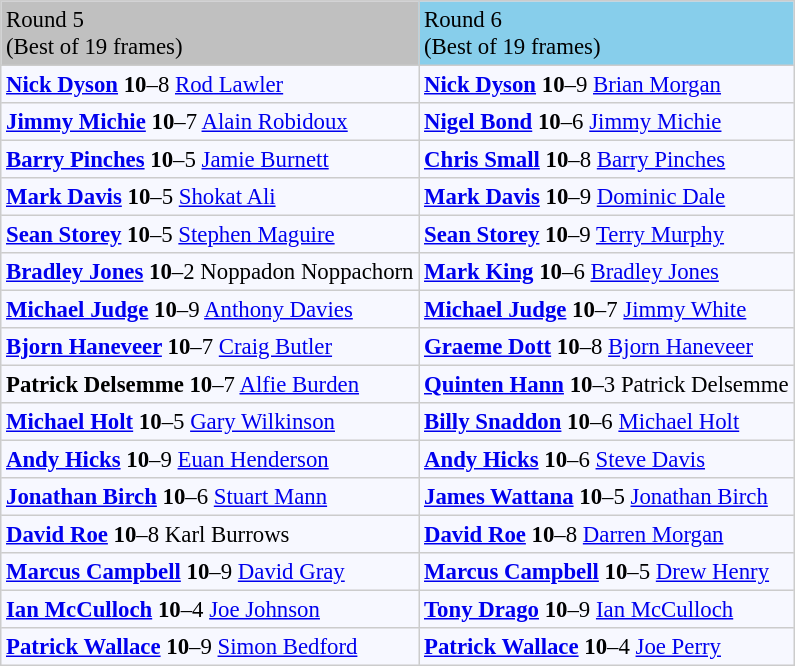<table cellpadding="3" cellspacing="0" border="1" style="background:#f7f8ff; font-size:95%; border:#ccc solid 1px; border-collapse:collapse;">
<tr>
<td style="background:silver">Round 5<br>(Best of 19 frames)</td>
<td style="background:skyblue">Round 6<br>(Best of 19 frames)</td>
</tr>
<tr>
<td><strong> <a href='#'>Nick Dyson</a> 10</strong>–8  <a href='#'>Rod Lawler</a></td>
<td><strong> <a href='#'>Nick Dyson</a> 10</strong>–9  <a href='#'>Brian Morgan</a></td>
</tr>
<tr>
<td><strong> <a href='#'>Jimmy Michie</a> 10</strong>–7  <a href='#'>Alain Robidoux</a></td>
<td><strong> <a href='#'>Nigel Bond</a> 10</strong>–6  <a href='#'>Jimmy Michie</a></td>
</tr>
<tr>
<td><strong> <a href='#'>Barry Pinches</a> 10</strong>–5  <a href='#'>Jamie Burnett</a></td>
<td><strong> <a href='#'>Chris Small</a> 10</strong>–8  <a href='#'>Barry Pinches</a></td>
</tr>
<tr>
<td><strong> <a href='#'>Mark Davis</a> 10</strong>–5  <a href='#'>Shokat Ali</a></td>
<td><strong> <a href='#'>Mark Davis</a> 10</strong>–9  <a href='#'>Dominic Dale</a></td>
</tr>
<tr>
<td><strong> <a href='#'>Sean Storey</a> 10</strong>–5  <a href='#'>Stephen Maguire</a></td>
<td><strong> <a href='#'>Sean Storey</a> 10</strong>–9  <a href='#'>Terry Murphy</a></td>
</tr>
<tr>
<td><strong> <a href='#'>Bradley Jones</a> 10</strong>–2  Noppadon Noppachorn</td>
<td><strong> <a href='#'>Mark King</a> 10</strong>–6  <a href='#'>Bradley Jones</a></td>
</tr>
<tr>
<td><strong> <a href='#'>Michael Judge</a> 10</strong>–9  <a href='#'>Anthony Davies</a></td>
<td><strong> <a href='#'>Michael Judge</a> 10</strong>–7  <a href='#'>Jimmy White</a></td>
</tr>
<tr>
<td><strong> <a href='#'>Bjorn Haneveer</a> 10</strong>–7  <a href='#'>Craig Butler</a></td>
<td><strong> <a href='#'>Graeme Dott</a> 10</strong>–8  <a href='#'>Bjorn Haneveer</a></td>
</tr>
<tr>
<td><strong> Patrick Delsemme 10</strong>–7  <a href='#'>Alfie Burden</a></td>
<td><strong> <a href='#'>Quinten Hann</a> 10</strong>–3  Patrick Delsemme</td>
</tr>
<tr>
<td><strong> <a href='#'>Michael Holt</a> 10</strong>–5  <a href='#'>Gary Wilkinson</a></td>
<td><strong> <a href='#'>Billy Snaddon</a> 10</strong>–6  <a href='#'>Michael Holt</a></td>
</tr>
<tr>
<td><strong> <a href='#'>Andy Hicks</a> 10</strong>–9  <a href='#'>Euan Henderson</a></td>
<td><strong> <a href='#'>Andy Hicks</a> 10</strong>–6  <a href='#'>Steve Davis</a></td>
</tr>
<tr>
<td><strong> <a href='#'>Jonathan Birch</a> 10</strong>–6  <a href='#'>Stuart Mann</a></td>
<td><strong> <a href='#'>James Wattana</a> 10</strong>–5  <a href='#'>Jonathan Birch</a></td>
</tr>
<tr>
<td><strong> <a href='#'>David Roe</a> 10</strong>–8  Karl Burrows</td>
<td><strong> <a href='#'>David Roe</a> 10</strong>–8  <a href='#'>Darren Morgan</a></td>
</tr>
<tr>
<td><strong> <a href='#'>Marcus Campbell</a> 10</strong>–9  <a href='#'>David Gray</a></td>
<td><strong> <a href='#'>Marcus Campbell</a> 10</strong>–5  <a href='#'>Drew Henry</a></td>
</tr>
<tr>
<td><strong> <a href='#'>Ian McCulloch</a> 10</strong>–4  <a href='#'>Joe Johnson</a></td>
<td><strong> <a href='#'>Tony Drago</a> 10</strong>–9  <a href='#'>Ian McCulloch</a></td>
</tr>
<tr>
<td><strong> <a href='#'>Patrick Wallace</a> 10</strong>–9  <a href='#'>Simon Bedford</a></td>
<td><strong> <a href='#'>Patrick Wallace</a> 10</strong>–4  <a href='#'>Joe Perry</a></td>
</tr>
</table>
